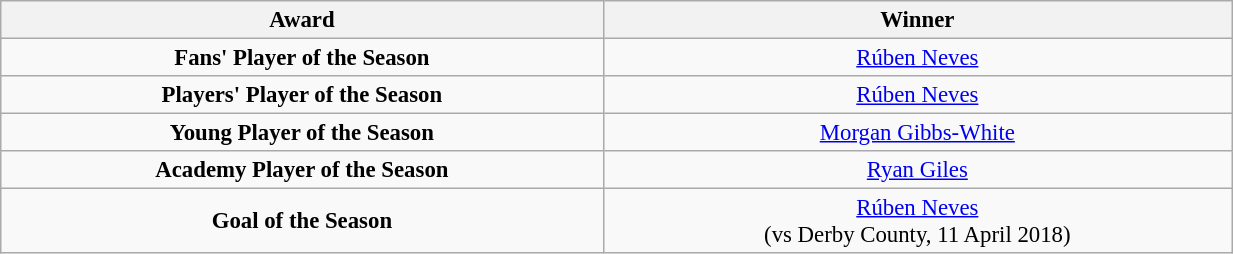<table class="wikitable" style="text-align:center; font-size:95%; width:65%; text-align:left">
<tr>
<th>Award</th>
<th>Winner</th>
</tr>
<tr style="text-align:center;">
<td><strong>Fans' Player of the Season</strong></td>
<td style="text-align:center;"><a href='#'>Rúben Neves</a></td>
</tr>
<tr style="text-align:center;">
<td><strong>Players' Player of the Season</strong></td>
<td style="text-align:center;"><a href='#'>Rúben Neves</a></td>
</tr>
<tr>
<td style="text-align:center;"><strong>Young Player of the Season</strong></td>
<td style="text-align:center;"><a href='#'>Morgan Gibbs-White</a></td>
</tr>
<tr style="text-align:center;">
<td><strong>Academy Player of the Season</strong></td>
<td style="text-align:center;"><a href='#'>Ryan Giles</a></td>
</tr>
<tr>
<td style="text-align:center;"><strong>Goal of the Season</strong></td>
<td style="text-align:center;"><a href='#'>Rúben Neves</a><br>(vs Derby County, 11 April 2018)</td>
</tr>
</table>
